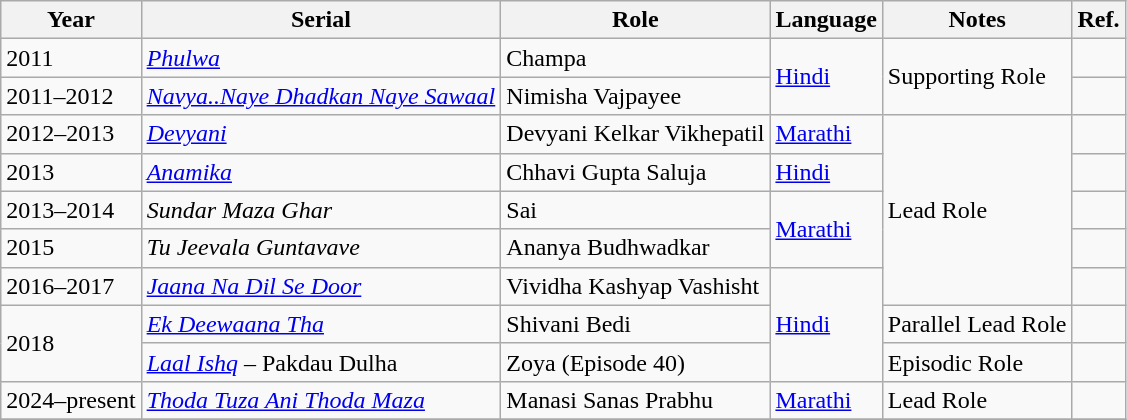<table class="wikitable sortable">
<tr>
<th>Year</th>
<th>Serial</th>
<th>Role</th>
<th>Language</th>
<th>Notes</th>
<th>Ref.</th>
</tr>
<tr>
<td>2011</td>
<td><em><a href='#'>Phulwa</a></em></td>
<td>Champa</td>
<td rowspan = "2"><a href='#'>Hindi</a></td>
<td rowspan = "2">Supporting Role</td>
<td></td>
</tr>
<tr>
<td>2011–2012</td>
<td><em><a href='#'>Navya..Naye Dhadkan Naye Sawaal</a></em></td>
<td>Nimisha Vajpayee</td>
<td></td>
</tr>
<tr>
<td>2012–2013</td>
<td><em><a href='#'> Devyani</a></em></td>
<td>Devyani Kelkar Vikhepatil</td>
<td><a href='#'> Marathi</a></td>
<td rowspan = "5">Lead Role</td>
<td></td>
</tr>
<tr>
<td>2013</td>
<td><em><a href='#'> Anamika</a></em></td>
<td>Chhavi Gupta Saluja</td>
<td><a href='#'>Hindi</a></td>
<td></td>
</tr>
<tr>
<td>2013–2014</td>
<td><em>Sundar Maza Ghar</em></td>
<td>Sai</td>
<td rowspan = "2"><a href='#'> Marathi</a></td>
<td></td>
</tr>
<tr>
<td>2015</td>
<td><em>Tu Jeevala Guntavave</em></td>
<td>Ananya Budhwadkar</td>
<td></td>
</tr>
<tr>
<td>2016–2017</td>
<td><em><a href='#'>Jaana Na Dil Se Door</a></em></td>
<td>Vividha Kashyap Vashisht</td>
<td rowspan = "3"><a href='#'>Hindi</a></td>
<td></td>
</tr>
<tr>
<td rowspan = "2">2018</td>
<td><em><a href='#'>Ek Deewaana Tha</a></em></td>
<td>Shivani Bedi</td>
<td>Parallel Lead Role</td>
<td></td>
</tr>
<tr>
<td><em><a href='#'> Laal Ishq</a></em> – Pakdau Dulha</td>
<td>Zoya (Episode 40)</td>
<td>Episodic Role</td>
<td></td>
</tr>
<tr>
<td>2024–present</td>
<td><em><a href='#'>Thoda Tuza Ani Thoda Maza</a></em></td>
<td>Manasi Sanas Prabhu</td>
<td><a href='#'> Marathi</a></td>
<td>Lead Role</td>
<td></td>
</tr>
<tr>
</tr>
</table>
